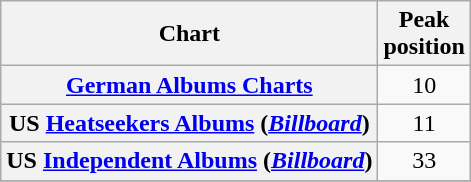<table class="wikitable plainrowheaders sortable" style="text-align:center;" border="1">
<tr>
<th scope="col">Chart</th>
<th scope="col">Peak<br>position</th>
</tr>
<tr>
<th scope="row"><a href='#'>German Albums Charts</a></th>
<td>10</td>
</tr>
<tr>
<th scope="row">US <a href='#'>Heatseekers Albums</a> (<em><a href='#'>Billboard</a></em>)</th>
<td>11</td>
</tr>
<tr>
<th scope="row">US <a href='#'>Independent Albums</a> (<em><a href='#'>Billboard</a></em>)</th>
<td>33</td>
</tr>
<tr>
</tr>
</table>
